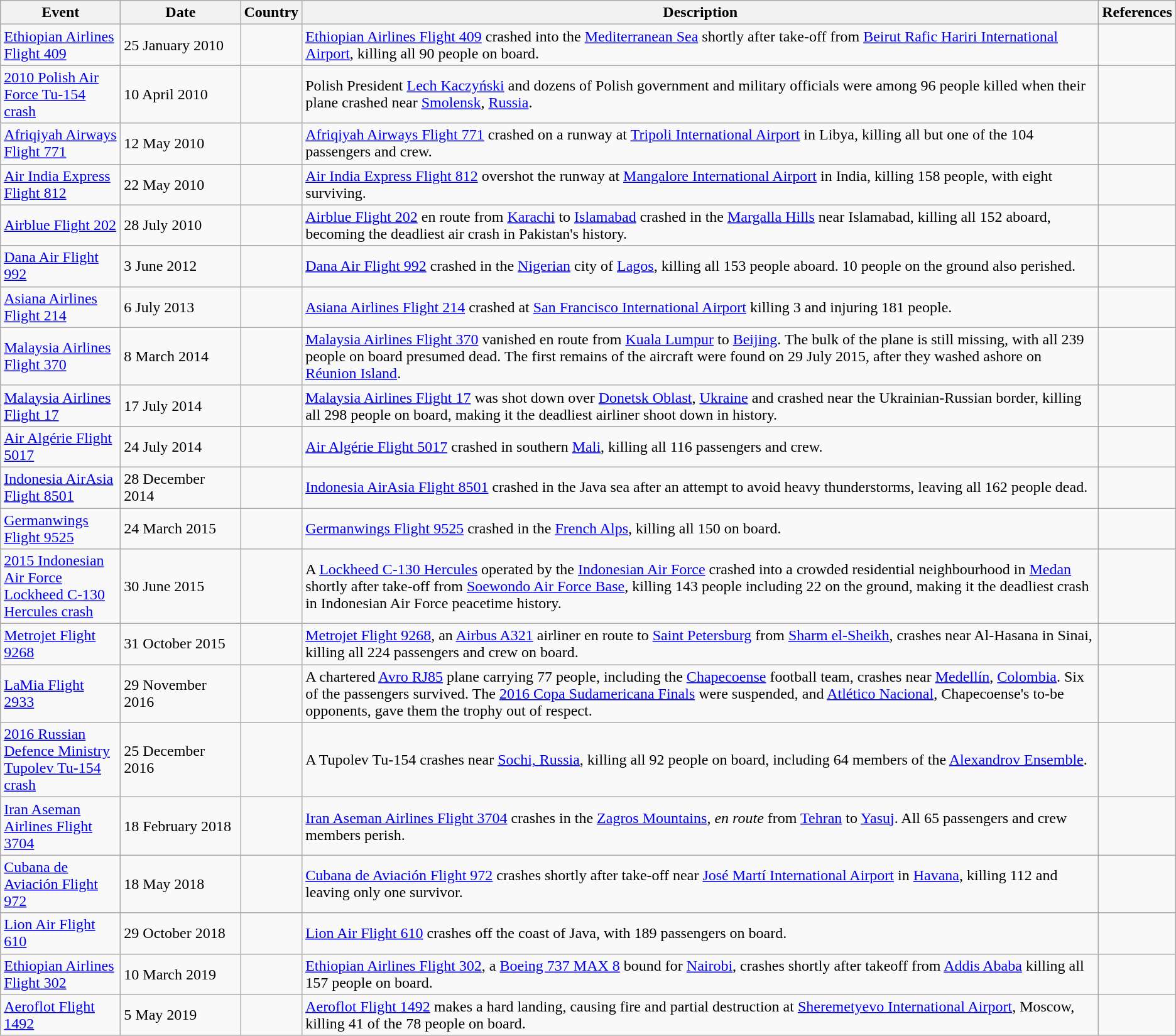<table class="wikitable sortable mw-collapsible">
<tr>
<th style="width:120px;">Event</th>
<th style="width:120px;">Date</th>
<th>Country</th>
<th>Description</th>
<th>References</th>
</tr>
<tr>
<td><a href='#'>Ethiopian Airlines Flight 409</a></td>
<td>25 January 2010</td>
<td></td>
<td><a href='#'>Ethiopian Airlines Flight 409</a> crashed into the <a href='#'>Mediterranean Sea</a> shortly after take-off from <a href='#'>Beirut Rafic Hariri International Airport</a>, killing all 90 people on board.</td>
<td></td>
</tr>
<tr>
<td><a href='#'>2010 Polish Air Force Tu-154 crash</a></td>
<td>10 April 2010</td>
<td></td>
<td>Polish President <a href='#'>Lech Kaczyński</a> and dozens of Polish government and military officials were among 96 people killed when their plane crashed near <a href='#'>Smolensk</a>, <a href='#'>Russia</a>.</td>
<td></td>
</tr>
<tr>
<td><a href='#'>Afriqiyah Airways Flight 771</a></td>
<td>12 May 2010</td>
<td></td>
<td><a href='#'>Afriqiyah Airways Flight 771</a> crashed on a runway at <a href='#'>Tripoli International Airport</a> in Libya, killing all but one of the 104 passengers and crew.</td>
<td></td>
</tr>
<tr>
<td><a href='#'>Air India Express Flight 812</a></td>
<td>22 May 2010</td>
<td></td>
<td><a href='#'>Air India Express Flight 812</a> overshot the runway at <a href='#'>Mangalore International Airport</a> in India, killing 158 people, with eight surviving.</td>
<td></td>
</tr>
<tr>
<td><a href='#'>Airblue Flight 202</a></td>
<td>28 July 2010</td>
<td></td>
<td><a href='#'>Airblue Flight 202</a> en route from <a href='#'>Karachi</a> to <a href='#'>Islamabad</a> crashed in the <a href='#'>Margalla Hills</a> near Islamabad, killing all 152 aboard, becoming the deadliest air crash in Pakistan's history.</td>
<td></td>
</tr>
<tr>
<td><a href='#'>Dana Air Flight 992</a></td>
<td>3 June 2012</td>
<td></td>
<td><a href='#'>Dana Air Flight 992</a> crashed in the <a href='#'>Nigerian</a> city of <a href='#'>Lagos</a>, killing all 153 people aboard. 10 people on the ground also perished.</td>
<td></td>
</tr>
<tr>
<td><a href='#'>Asiana Airlines Flight 214</a></td>
<td>6 July 2013</td>
<td></td>
<td><a href='#'>Asiana Airlines Flight 214</a> crashed at <a href='#'>San Francisco International Airport</a> killing 3 and injuring 181 people.</td>
<td></td>
</tr>
<tr>
<td><a href='#'>Malaysia Airlines Flight 370</a></td>
<td>8 March 2014</td>
<td></td>
<td><a href='#'>Malaysia Airlines Flight 370</a> vanished en route from <a href='#'>Kuala Lumpur</a> to <a href='#'>Beijing</a>. The bulk of the plane is still missing, with all 239 people on board presumed dead. The first remains of the aircraft were found on 29 July 2015, after they washed ashore on <a href='#'>Réunion Island</a>.</td>
<td></td>
</tr>
<tr>
<td><a href='#'>Malaysia Airlines Flight 17</a></td>
<td>17 July 2014</td>
<td></td>
<td><a href='#'>Malaysia Airlines Flight 17</a> was shot down over <a href='#'>Donetsk Oblast</a>, <a href='#'>Ukraine</a> and crashed near the Ukrainian-Russian border, killing all 298 people on board, making it the deadliest airliner shoot down in history.</td>
<td></td>
</tr>
<tr>
<td><a href='#'>Air Algérie Flight 5017</a></td>
<td>24 July 2014</td>
<td></td>
<td><a href='#'>Air Algérie Flight 5017</a> crashed in southern <a href='#'>Mali</a>, killing all 116 passengers and crew.</td>
<td></td>
</tr>
<tr>
<td><a href='#'>Indonesia AirAsia Flight 8501</a></td>
<td>28 December 2014</td>
<td></td>
<td><a href='#'>Indonesia AirAsia Flight 8501</a> crashed in the Java sea after an attempt to avoid heavy thunderstorms, leaving all 162 people dead.</td>
<td></td>
</tr>
<tr>
<td><a href='#'>Germanwings Flight 9525</a></td>
<td>24 March 2015</td>
<td></td>
<td><a href='#'>Germanwings Flight 9525</a> crashed in the <a href='#'>French Alps</a>, killing all 150 on board.</td>
<td></td>
</tr>
<tr>
<td><a href='#'>2015 Indonesian Air Force Lockheed C-130 Hercules crash</a></td>
<td>30 June 2015</td>
<td></td>
<td>A <a href='#'>Lockheed C-130 Hercules</a> operated by the <a href='#'>Indonesian Air Force</a> crashed into a crowded residential neighbourhood in <a href='#'>Medan</a> shortly after take-off from <a href='#'>Soewondo Air Force Base</a>, killing 143 people including 22 on the ground, making it the deadliest crash in Indonesian Air Force peacetime history.</td>
<td></td>
</tr>
<tr>
<td><a href='#'>Metrojet Flight 9268</a></td>
<td>31 October 2015</td>
<td></td>
<td><a href='#'>Metrojet Flight 9268</a>, an <a href='#'>Airbus A321</a> airliner en route to <a href='#'>Saint Petersburg</a> from <a href='#'>Sharm el-Sheikh</a>, crashes near Al-Hasana in Sinai, killing all 224 passengers and crew on board.</td>
<td></td>
</tr>
<tr>
<td><a href='#'>LaMia Flight 2933</a></td>
<td>29 November 2016</td>
<td></td>
<td>A chartered <a href='#'>Avro RJ85</a> plane carrying 77 people, including the <a href='#'>Chapecoense</a> football team, crashes near <a href='#'>Medellín</a>, <a href='#'>Colombia</a>. Six of the passengers survived. The <a href='#'>2016 Copa Sudamericana Finals</a> were suspended, and <a href='#'>Atlético Nacional</a>, Chapecoense's to-be opponents, gave them the trophy out of respect.</td>
<td></td>
</tr>
<tr>
<td><a href='#'>2016 Russian Defence Ministry Tupolev Tu-154 crash</a></td>
<td>25 December 2016</td>
<td></td>
<td>A Tupolev Tu-154 crashes near <a href='#'>Sochi, Russia</a>, killing all 92 people on board, including 64 members of the <a href='#'>Alexandrov Ensemble</a>.</td>
<td></td>
</tr>
<tr>
<td><a href='#'>Iran Aseman Airlines Flight 3704</a></td>
<td>18 February 2018</td>
<td></td>
<td><a href='#'>Iran Aseman Airlines Flight 3704</a> crashes in the <a href='#'>Zagros Mountains</a>, <em>en route</em> from <a href='#'>Tehran</a> to <a href='#'>Yasuj</a>. All 65 passengers and crew members perish.</td>
<td></td>
</tr>
<tr>
<td><a href='#'>Cubana de Aviación Flight 972</a></td>
<td>18 May 2018</td>
<td></td>
<td><a href='#'>Cubana de Aviación Flight 972</a> crashes shortly after take-off near <a href='#'>José Martí International Airport</a> in <a href='#'>Havana</a>, killing 112 and leaving only one survivor.</td>
<td></td>
</tr>
<tr>
<td><a href='#'>Lion Air Flight 610</a></td>
<td>29 October 2018</td>
<td></td>
<td><a href='#'>Lion Air Flight 610</a> crashes off the coast of Java, with 189 passengers on board.</td>
<td></td>
</tr>
<tr>
<td><a href='#'>Ethiopian Airlines Flight 302</a></td>
<td>10 March 2019</td>
<td></td>
<td><a href='#'>Ethiopian Airlines Flight 302</a>, a <a href='#'>Boeing 737 MAX 8</a> bound for <a href='#'>Nairobi</a>, crashes shortly after takeoff from <a href='#'>Addis Ababa</a> killing all 157 people on board.</td>
<td></td>
</tr>
<tr>
<td><a href='#'>Aeroflot Flight 1492</a></td>
<td>5 May 2019</td>
<td></td>
<td><a href='#'>Aeroflot Flight 1492</a> makes a hard landing, causing fire and partial destruction at <a href='#'>Sheremetyevo International Airport</a>, Moscow, killing 41 of the 78 people on board.</td>
<td></td>
</tr>
</table>
